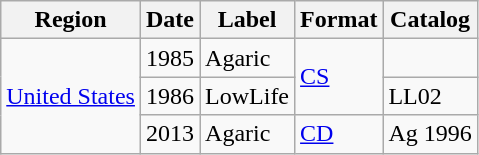<table class="wikitable">
<tr>
<th>Region</th>
<th>Date</th>
<th>Label</th>
<th>Format</th>
<th>Catalog</th>
</tr>
<tr>
<td rowspan="3"><a href='#'>United States</a></td>
<td>1985</td>
<td>Agaric</td>
<td rowspan="2"><a href='#'>CS</a></td>
<td></td>
</tr>
<tr>
<td>1986</td>
<td>LowLife</td>
<td>LL02</td>
</tr>
<tr>
<td>2013</td>
<td>Agaric</td>
<td><a href='#'>CD</a></td>
<td>Ag 1996</td>
</tr>
</table>
